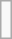<table class="wikitable mw-collapsible mw-collapsed">
<tr>
<td><br>



</td>
</tr>
</table>
